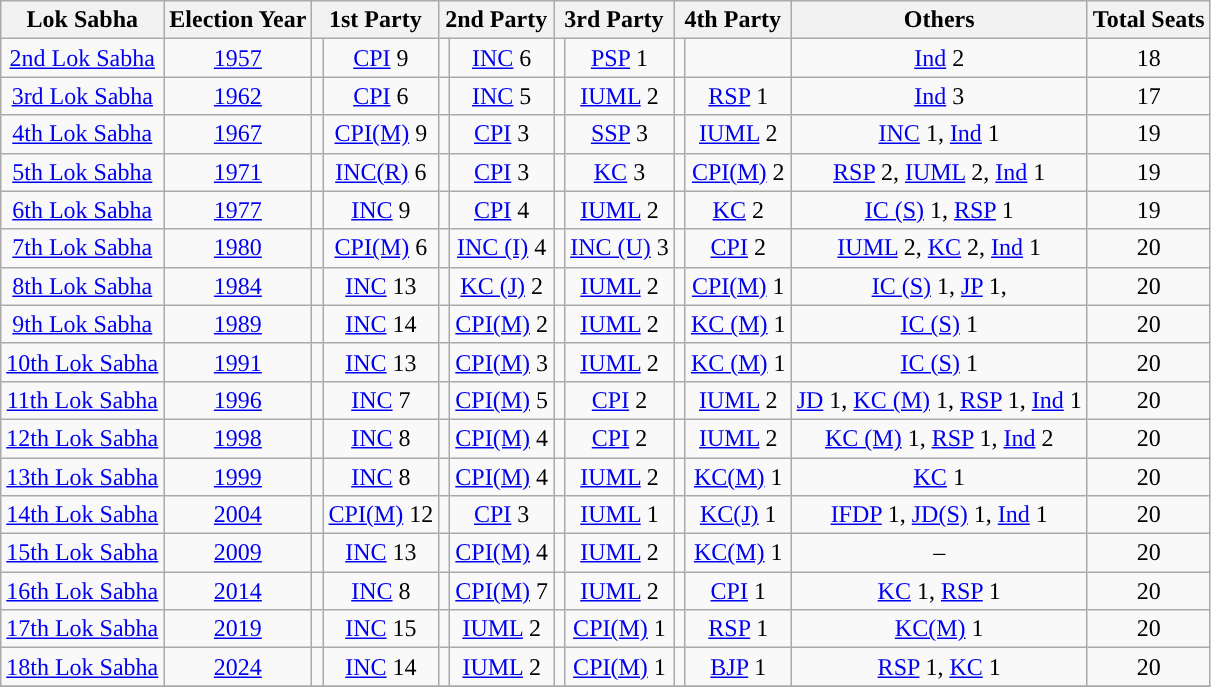<table class="wikitable sortable" style="text-align:center">
<tr>
<th>Lok Sabha</th>
<th>Election Year</th>
<th colspan="2">1st Party</th>
<th colspan="2">2nd Party</th>
<th colspan="2">3rd Party</th>
<th colspan="2">4th Party</th>
<th>Others</th>
<th>Total Seats</th>
</tr>
<tr>
<td><a href='#'>2nd Lok Sabha</a></td>
<td><a href='#'>1957</a></td>
<td style="background-color:"></td>
<td><a href='#'>CPI</a> 9</td>
<td style="background-color: "></td>
<td><a href='#'>INC</a> 6</td>
<td style="background-color: "></td>
<td><a href='#'>PSP</a> 1</td>
<td></td>
<td></td>
<td><a href='#'>Ind</a> 2</td>
<td>18</td>
</tr>
<tr>
<td><a href='#'>3rd Lok Sabha</a></td>
<td><a href='#'>1962</a></td>
<td style="background-color:"></td>
<td><a href='#'>CPI</a> 6</td>
<td style="background-color: "></td>
<td><a href='#'>INC</a> 5</td>
<td style="background-color:"></td>
<td><a href='#'>IUML</a> 2</td>
<td style="background-color:"></td>
<td><a href='#'>RSP</a> 1</td>
<td><a href='#'>Ind</a> 3</td>
<td>17</td>
</tr>
<tr>
<td><a href='#'>4th Lok Sabha</a></td>
<td><a href='#'>1967</a></td>
<td style="background-color:"></td>
<td><a href='#'>CPI(M)</a> 9</td>
<td style="background-color:"></td>
<td><a href='#'>CPI</a> 3</td>
<td style="background-color: "></td>
<td><a href='#'>SSP</a> 3</td>
<td style="background-color:"></td>
<td><a href='#'>IUML</a> 2</td>
<td><a href='#'>INC</a> 1, <a href='#'>Ind</a> 1</td>
<td>19</td>
</tr>
<tr>
<td><a href='#'>5th Lok Sabha</a></td>
<td><a href='#'>1971</a></td>
<td style="background-color: "></td>
<td><a href='#'>INC(R)</a> 6</td>
<td style="background-color:"></td>
<td><a href='#'>CPI</a> 3</td>
<td style="background-color:"></td>
<td><a href='#'>KC</a> 3</td>
<td style="background-color:"></td>
<td><a href='#'>CPI(M)</a> 2</td>
<td><a href='#'>RSP</a> 2, <a href='#'>IUML</a> 2, <a href='#'>Ind</a> 1</td>
<td>19</td>
</tr>
<tr>
<td><a href='#'>6th Lok Sabha</a></td>
<td><a href='#'>1977</a></td>
<td style="background-color: "></td>
<td><a href='#'>INC</a> 9</td>
<td style="background-color:"></td>
<td><a href='#'>CPI</a> 4</td>
<td style="background-color:"></td>
<td><a href='#'>IUML</a> 2</td>
<td style="background-color:"></td>
<td><a href='#'>KC</a> 2</td>
<td><a href='#'>IC (S)</a> 1, <a href='#'>RSP</a> 1</td>
<td>19</td>
</tr>
<tr>
<td><a href='#'>7th Lok Sabha</a></td>
<td><a href='#'>1980</a></td>
<td style="background-color:"></td>
<td><a href='#'>CPI(M)</a> 6</td>
<td style="background-color: "></td>
<td><a href='#'>INC (I)</a> 4</td>
<td style="background-color:"></td>
<td><a href='#'>INC (U)</a> 3</td>
<td style="background-color:"></td>
<td><a href='#'>CPI</a> 2</td>
<td><a href='#'>IUML</a> 2, <a href='#'>KC</a> 2, <a href='#'>Ind</a> 1</td>
<td>20</td>
</tr>
<tr>
<td><a href='#'>8th Lok Sabha</a></td>
<td><a href='#'>1984</a></td>
<td style="background-color: "></td>
<td><a href='#'>INC</a> 13</td>
<td style="background-color:"></td>
<td><a href='#'>KC (J)</a> 2</td>
<td style="background-color:"></td>
<td><a href='#'>IUML</a> 2</td>
<td style="background-color:"></td>
<td><a href='#'>CPI(M)</a> 1</td>
<td><a href='#'>IC (S)</a> 1, <a href='#'>JP</a> 1,</td>
<td>20</td>
</tr>
<tr>
<td><a href='#'>9th Lok Sabha</a></td>
<td><a href='#'>1989</a></td>
<td style="background-color: "></td>
<td><a href='#'>INC</a> 14</td>
<td style="background-color:"></td>
<td><a href='#'>CPI(M)</a> 2</td>
<td style="background-color:"></td>
<td><a href='#'>IUML</a> 2</td>
<td style="background-color:"></td>
<td><a href='#'>KC (M)</a> 1</td>
<td><a href='#'>IC (S)</a> 1</td>
<td>20</td>
</tr>
<tr>
<td><a href='#'>10th Lok Sabha</a></td>
<td><a href='#'>1991</a></td>
<td style="background-color: "></td>
<td><a href='#'>INC</a> 13</td>
<td style="background-color:"></td>
<td><a href='#'>CPI(M)</a> 3</td>
<td style="background-color:"></td>
<td><a href='#'>IUML</a> 2</td>
<td style="background-color:"></td>
<td><a href='#'>KC (M)</a> 1</td>
<td><a href='#'>IC (S)</a> 1</td>
<td>20</td>
</tr>
<tr>
<td><a href='#'>11th Lok Sabha</a></td>
<td><a href='#'>1996</a></td>
<td style="background-color: "></td>
<td><a href='#'>INC</a> 7</td>
<td style="background-color:"></td>
<td><a href='#'>CPI(M)</a> 5</td>
<td style="background-color:"></td>
<td><a href='#'>CPI</a> 2</td>
<td style="background-color:"></td>
<td><a href='#'>IUML</a> 2</td>
<td><a href='#'>JD</a> 1, <a href='#'>KC (M)</a> 1, <a href='#'>RSP</a> 1, <a href='#'>Ind</a> 1</td>
<td>20</td>
</tr>
<tr>
<td><a href='#'>12th Lok Sabha</a></td>
<td><a href='#'>1998</a></td>
<td style="background-color: "></td>
<td><a href='#'>INC</a> 8</td>
<td style="background-color:"></td>
<td><a href='#'>CPI(M)</a> 4</td>
<td style="background-color:"></td>
<td><a href='#'>CPI</a> 2</td>
<td style="background-color:"></td>
<td><a href='#'>IUML</a> 2</td>
<td><a href='#'>KC (M)</a> 1, <a href='#'>RSP</a> 1, <a href='#'>Ind</a> 2</td>
<td>20</td>
</tr>
<tr>
<td><a href='#'>13th Lok Sabha</a></td>
<td><a href='#'>1999</a></td>
<td style="background-color: "></td>
<td><a href='#'>INC</a> 8</td>
<td style="background-color:"></td>
<td><a href='#'>CPI(M)</a> 4</td>
<td style="background-color:"></td>
<td><a href='#'>IUML</a> 2</td>
<td style="background-color:"></td>
<td><a href='#'>KC(M)</a> 1</td>
<td><a href='#'>KC</a> 1</td>
<td>20</td>
</tr>
<tr>
<td><a href='#'>14th Lok Sabha</a></td>
<td><a href='#'>2004</a></td>
<td style="background-color:"></td>
<td><a href='#'>CPI(M)</a> 12</td>
<td style="background-color:"></td>
<td><a href='#'>CPI</a> 3</td>
<td style="background-color:"></td>
<td><a href='#'>IUML</a> 1</td>
<td style="background-color:"></td>
<td><a href='#'>KC(J)</a> 1</td>
<td><a href='#'>IFDP</a> 1, <a href='#'>JD(S)</a> 1, <a href='#'>Ind</a> 1</td>
<td>20</td>
</tr>
<tr>
<td><a href='#'>15th Lok Sabha</a></td>
<td><a href='#'>2009</a></td>
<td style="background-color: "></td>
<td><a href='#'>INC</a> 13</td>
<td style="background-color:"></td>
<td><a href='#'>CPI(M)</a> 4</td>
<td style="background-color:"></td>
<td><a href='#'>IUML</a> 2</td>
<td style="background-color:"></td>
<td><a href='#'>KC(M)</a> 1</td>
<td>–</td>
<td>20</td>
</tr>
<tr>
<td><a href='#'>16th Lok Sabha</a></td>
<td><a href='#'>2014</a></td>
<td style="background-color: "></td>
<td><a href='#'>INC</a> 8</td>
<td style="background-color:"></td>
<td><a href='#'>CPI(M)</a> 7</td>
<td style="background-color:"></td>
<td><a href='#'>IUML</a> 2</td>
<td style="background-color:"></td>
<td><a href='#'>CPI</a> 1</td>
<td><a href='#'>KC</a> 1, <a href='#'>RSP</a> 1</td>
<td>20</td>
</tr>
<tr>
<td><a href='#'>17th Lok Sabha</a></td>
<td><a href='#'>2019</a></td>
<td style="background-color: "></td>
<td><a href='#'>INC</a> 15</td>
<td style="background-color:"></td>
<td><a href='#'>IUML</a> 2</td>
<td style="background-color:"></td>
<td><a href='#'>CPI(M)</a> 1</td>
<td style="background-color:"></td>
<td><a href='#'>RSP</a> 1</td>
<td><a href='#'>KC(M)</a> 1</td>
<td>20</td>
</tr>
<tr>
<td><a href='#'>18th Lok Sabha</a></td>
<td><a href='#'>2024</a></td>
<td style="background-color: "></td>
<td><a href='#'>INC</a> 14</td>
<td style="background-color:"></td>
<td><a href='#'>IUML</a> 2</td>
<td style="background-color:"></td>
<td><a href='#'>CPI(M)</a> 1</td>
<td style="background-color:"></td>
<td><a href='#'>BJP</a> 1</td>
<td><a href='#'>RSP</a> 1, <a href='#'>KC</a> 1</td>
<td>20</td>
</tr>
<tr>
</tr>
</table>
